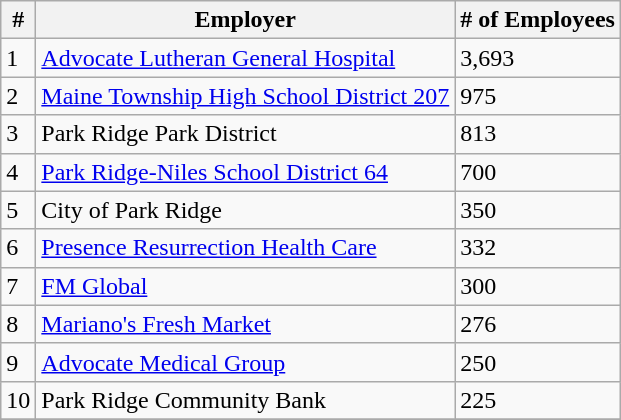<table class="wikitable">
<tr>
<th>#</th>
<th>Employer</th>
<th># of Employees</th>
</tr>
<tr>
<td>1</td>
<td><a href='#'>Advocate Lutheran General Hospital</a></td>
<td>3,693</td>
</tr>
<tr>
<td>2</td>
<td><a href='#'>Maine Township High School District 207</a></td>
<td>975</td>
</tr>
<tr>
<td>3</td>
<td>Park Ridge Park District</td>
<td>813</td>
</tr>
<tr>
<td>4</td>
<td><a href='#'>Park Ridge-Niles School District 64</a></td>
<td>700</td>
</tr>
<tr>
<td>5</td>
<td>City of Park Ridge</td>
<td>350</td>
</tr>
<tr>
<td>6</td>
<td><a href='#'>Presence Resurrection Health Care</a></td>
<td>332</td>
</tr>
<tr>
<td>7</td>
<td><a href='#'>FM Global</a></td>
<td>300</td>
</tr>
<tr>
<td>8</td>
<td><a href='#'>Mariano's Fresh Market</a></td>
<td>276</td>
</tr>
<tr>
<td>9</td>
<td><a href='#'>Advocate Medical Group</a></td>
<td>250</td>
</tr>
<tr>
<td>10</td>
<td>Park Ridge Community Bank</td>
<td>225</td>
</tr>
<tr>
</tr>
</table>
